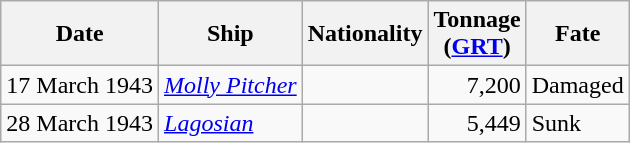<table class="wikitable sortable" style="margin: 1em auto 1em auto;" style="margin: 1em auto 1em auto;"|->
<tr>
<th>Date</th>
<th>Ship</th>
<th>Nationality</th>
<th>Tonnage <br>(<a href='#'>GRT</a>)</th>
<th>Fate</th>
</tr>
<tr>
<td align="right">17 March 1943</td>
<td align="left"><a href='#'><em>Molly Pitcher</em></a></td>
<td align="left"></td>
<td align="right">7,200</td>
<td align="left">Damaged</td>
</tr>
<tr>
<td align="right">28 March 1943</td>
<td align="left"><a href='#'><em>Lagosian</em></a></td>
<td align="left"></td>
<td align="right">5,449</td>
<td align="left">Sunk</td>
</tr>
</table>
